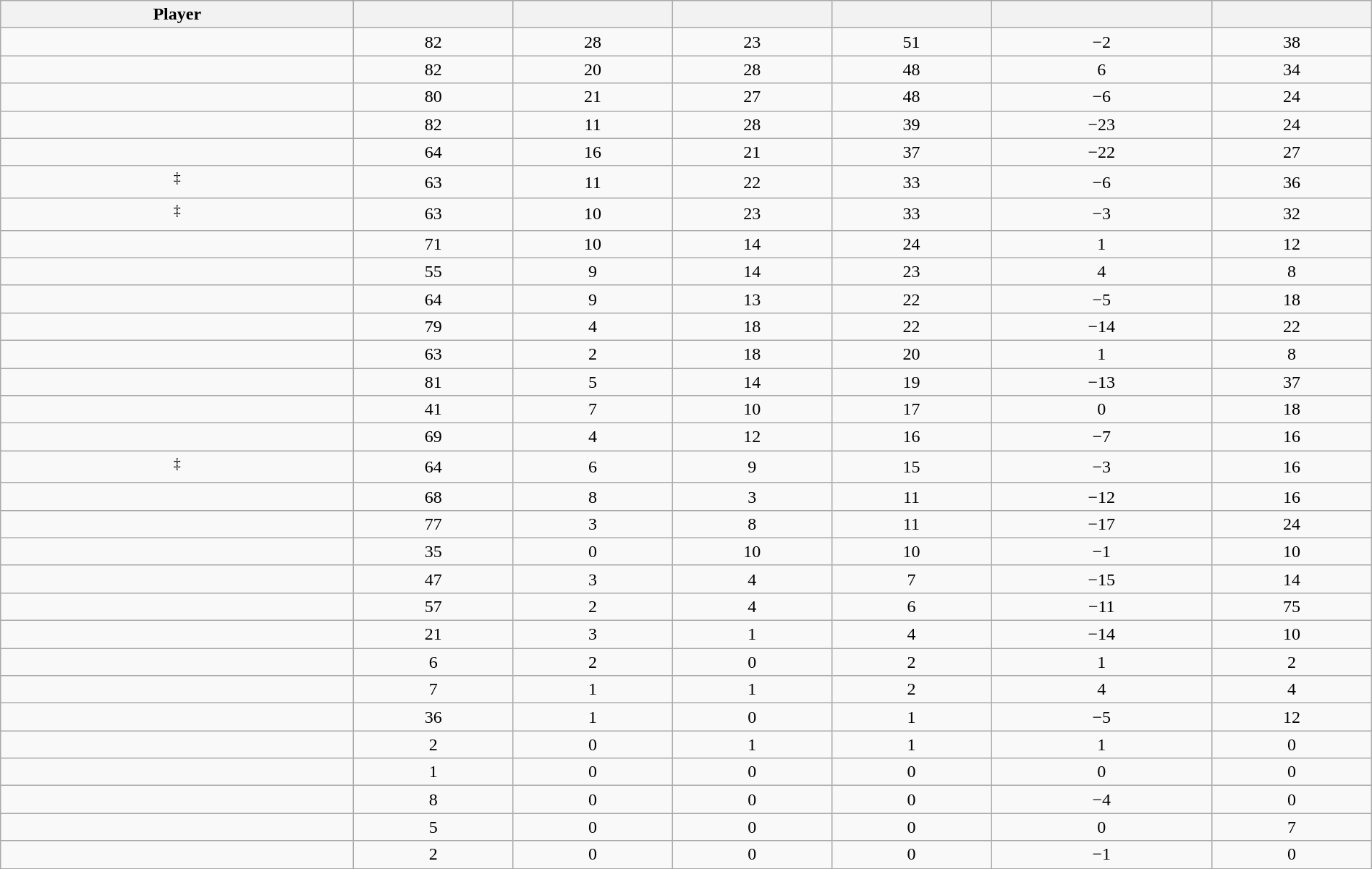<table class="wikitable sortable" style="width:100%; text-align:center;">
<tr>
<th>Player</th>
<th></th>
<th></th>
<th></th>
<th></th>
<th data-sort-type="number"></th>
<th></th>
</tr>
<tr>
<td></td>
<td>82</td>
<td>28</td>
<td>23</td>
<td>51</td>
<td>−2</td>
<td>38</td>
</tr>
<tr>
<td></td>
<td>82</td>
<td>20</td>
<td>28</td>
<td>48</td>
<td>6</td>
<td>34</td>
</tr>
<tr>
<td></td>
<td>80</td>
<td>21</td>
<td>27</td>
<td>48</td>
<td>−6</td>
<td>24</td>
</tr>
<tr>
<td></td>
<td>82</td>
<td>11</td>
<td>28</td>
<td>39</td>
<td>−23</td>
<td>24</td>
</tr>
<tr>
<td></td>
<td>64</td>
<td>16</td>
<td>21</td>
<td>37</td>
<td>−22</td>
<td>27</td>
</tr>
<tr>
<td><sup>‡</sup></td>
<td>63</td>
<td>11</td>
<td>22</td>
<td>33</td>
<td>−6</td>
<td>36</td>
</tr>
<tr>
<td><sup>‡</sup></td>
<td>63</td>
<td>10</td>
<td>23</td>
<td>33</td>
<td>−3</td>
<td>32</td>
</tr>
<tr>
<td></td>
<td>71</td>
<td>10</td>
<td>14</td>
<td>24</td>
<td>1</td>
<td>12</td>
</tr>
<tr>
<td></td>
<td>55</td>
<td>9</td>
<td>14</td>
<td>23</td>
<td>4</td>
<td>8</td>
</tr>
<tr>
<td></td>
<td>64</td>
<td>9</td>
<td>13</td>
<td>22</td>
<td>−5</td>
<td>18</td>
</tr>
<tr>
<td></td>
<td>79</td>
<td>4</td>
<td>18</td>
<td>22</td>
<td>−14</td>
<td>22</td>
</tr>
<tr>
<td></td>
<td>63</td>
<td>2</td>
<td>18</td>
<td>20</td>
<td>1</td>
<td>8</td>
</tr>
<tr>
<td></td>
<td>81</td>
<td>5</td>
<td>14</td>
<td>19</td>
<td>−13</td>
<td>37</td>
</tr>
<tr>
<td></td>
<td>41</td>
<td>7</td>
<td>10</td>
<td>17</td>
<td>0</td>
<td>18</td>
</tr>
<tr>
<td></td>
<td>69</td>
<td>4</td>
<td>12</td>
<td>16</td>
<td>−7</td>
<td>16</td>
</tr>
<tr>
<td><sup>‡</sup></td>
<td>64</td>
<td>6</td>
<td>9</td>
<td>15</td>
<td>−3</td>
<td>16</td>
</tr>
<tr>
<td></td>
<td>68</td>
<td>8</td>
<td>3</td>
<td>11</td>
<td>−12</td>
<td>16</td>
</tr>
<tr>
<td></td>
<td>77</td>
<td>3</td>
<td>8</td>
<td>11</td>
<td>−17</td>
<td>24</td>
</tr>
<tr>
<td></td>
<td>35</td>
<td>0</td>
<td>10</td>
<td>10</td>
<td>−1</td>
<td>10</td>
</tr>
<tr>
<td></td>
<td>47</td>
<td>3</td>
<td>4</td>
<td>7</td>
<td>−15</td>
<td>14</td>
</tr>
<tr>
<td></td>
<td>57</td>
<td>2</td>
<td>4</td>
<td>6</td>
<td>−11</td>
<td>75</td>
</tr>
<tr>
<td></td>
<td>21</td>
<td>3</td>
<td>1</td>
<td>4</td>
<td>−14</td>
<td>10</td>
</tr>
<tr>
<td></td>
<td>6</td>
<td>2</td>
<td>0</td>
<td>2</td>
<td>1</td>
<td>2</td>
</tr>
<tr>
<td></td>
<td>7</td>
<td>1</td>
<td>1</td>
<td>2</td>
<td>4</td>
<td>4</td>
</tr>
<tr>
<td></td>
<td>36</td>
<td>1</td>
<td>0</td>
<td>1</td>
<td>−5</td>
<td>12</td>
</tr>
<tr>
<td></td>
<td>2</td>
<td>0</td>
<td>1</td>
<td>1</td>
<td>1</td>
<td>0</td>
</tr>
<tr>
<td></td>
<td>1</td>
<td>0</td>
<td>0</td>
<td>0</td>
<td>0</td>
<td>0</td>
</tr>
<tr>
<td></td>
<td>8</td>
<td>0</td>
<td>0</td>
<td>0</td>
<td>−4</td>
<td>0</td>
</tr>
<tr>
<td></td>
<td>5</td>
<td>0</td>
<td>0</td>
<td>0</td>
<td>0</td>
<td>7</td>
</tr>
<tr>
<td></td>
<td>2</td>
<td>0</td>
<td>0</td>
<td>0</td>
<td>−1</td>
<td>0</td>
</tr>
</table>
